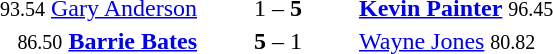<table style="text-align:center">
<tr>
<th width=223></th>
<th width=100></th>
<th width=223></th>
</tr>
<tr>
<td align=right><small>93.54</small> <a href='#'>Gary Anderson</a> </td>
<td>1 – <strong>5</strong></td>
<td align=left> <strong><a href='#'>Kevin Painter</a></strong> <small>96.45</small></td>
</tr>
<tr>
<td align=right><small>86.50</small> <strong><a href='#'>Barrie Bates</a></strong> </td>
<td><strong>5</strong> – 1</td>
<td align=left> <a href='#'>Wayne Jones</a> <small>80.82</small></td>
</tr>
</table>
